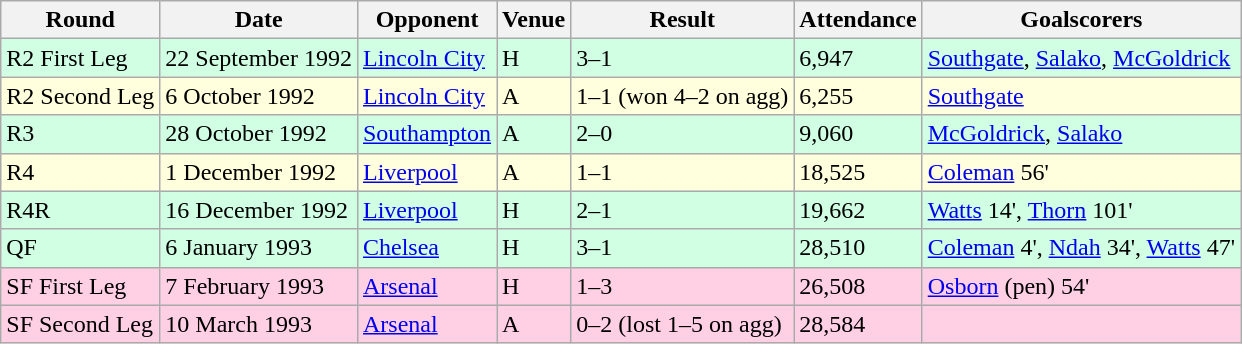<table class="wikitable">
<tr>
<th>Round</th>
<th>Date</th>
<th>Opponent</th>
<th>Venue</th>
<th>Result</th>
<th>Attendance</th>
<th>Goalscorers</th>
</tr>
<tr style="background-color: #d0ffe3;">
<td>R2 First Leg</td>
<td>22 September 1992</td>
<td><a href='#'>Lincoln City</a></td>
<td>H</td>
<td>3–1</td>
<td>6,947</td>
<td><a href='#'>Southgate</a>, <a href='#'>Salako</a>, <a href='#'>McGoldrick</a></td>
</tr>
<tr style="background-color: #ffffdd;">
<td>R2 Second Leg</td>
<td>6 October 1992</td>
<td><a href='#'>Lincoln City</a></td>
<td>A</td>
<td>1–1 (won 4–2 on agg)</td>
<td>6,255</td>
<td><a href='#'>Southgate</a></td>
</tr>
<tr style="background-color: #d0ffe3;">
<td>R3</td>
<td>28 October 1992</td>
<td><a href='#'>Southampton</a></td>
<td>A</td>
<td>2–0</td>
<td>9,060</td>
<td><a href='#'>McGoldrick</a>, <a href='#'>Salako</a></td>
</tr>
<tr style="background-color: #ffffdd;">
<td>R4</td>
<td>1 December 1992</td>
<td><a href='#'>Liverpool</a></td>
<td>A</td>
<td>1–1</td>
<td>18,525</td>
<td><a href='#'>Coleman</a> 56'</td>
</tr>
<tr style="background-color: #d0ffe3;">
<td>R4R</td>
<td>16 December 1992</td>
<td><a href='#'>Liverpool</a></td>
<td>H</td>
<td>2–1 </td>
<td>19,662</td>
<td><a href='#'>Watts</a> 14', <a href='#'>Thorn</a> 101'</td>
</tr>
<tr style="background-color: #d0ffe3;">
<td>QF</td>
<td>6 January 1993</td>
<td><a href='#'>Chelsea</a></td>
<td>H</td>
<td>3–1</td>
<td>28,510</td>
<td><a href='#'>Coleman</a> 4', <a href='#'>Ndah</a> 34', <a href='#'>Watts</a> 47'</td>
</tr>
<tr style="background-color: #ffd0e3;">
<td>SF First Leg</td>
<td>7 February 1993</td>
<td><a href='#'>Arsenal</a></td>
<td>H</td>
<td>1–3</td>
<td>26,508</td>
<td><a href='#'>Osborn</a> (pen) 54'</td>
</tr>
<tr style="background-color: #ffd0e3;">
<td>SF Second Leg</td>
<td>10 March 1993</td>
<td><a href='#'>Arsenal</a></td>
<td>A</td>
<td>0–2 (lost 1–5 on agg)</td>
<td>28,584</td>
<td></td>
</tr>
</table>
